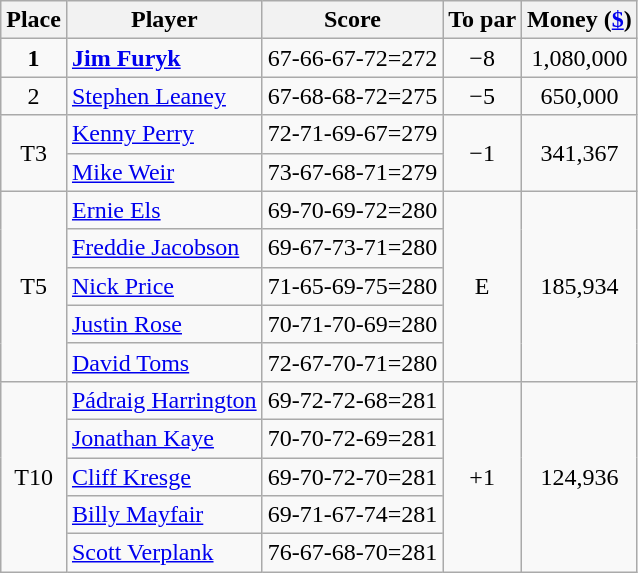<table class="wikitable">
<tr>
<th>Place</th>
<th>Player</th>
<th>Score</th>
<th>To par</th>
<th>Money (<a href='#'>$</a>)</th>
</tr>
<tr>
<td align=center><strong>1</strong></td>
<td> <strong><a href='#'>Jim Furyk</a></strong></td>
<td>67-66-67-72=272</td>
<td align=center>−8</td>
<td align=center>1,080,000</td>
</tr>
<tr>
<td align=center>2</td>
<td> <a href='#'>Stephen Leaney</a></td>
<td>67-68-68-72=275</td>
<td align=center>−5</td>
<td align=center>650,000</td>
</tr>
<tr>
<td rowspan="2" align=center>T3</td>
<td> <a href='#'>Kenny Perry</a></td>
<td>72-71-69-67=279</td>
<td rowspan="2" align=center>−1</td>
<td rowspan="2" align=center>341,367</td>
</tr>
<tr>
<td> <a href='#'>Mike Weir</a></td>
<td>73-67-68-71=279</td>
</tr>
<tr>
<td rowspan="5" align=center>T5</td>
<td> <a href='#'>Ernie Els</a></td>
<td>69-70-69-72=280</td>
<td rowspan="5" align=center>E</td>
<td rowspan="5" align=center>185,934</td>
</tr>
<tr>
<td> <a href='#'>Freddie Jacobson</a></td>
<td>69-67-73-71=280</td>
</tr>
<tr>
<td> <a href='#'>Nick Price</a></td>
<td>71-65-69-75=280</td>
</tr>
<tr>
<td> <a href='#'>Justin Rose</a></td>
<td>70-71-70-69=280</td>
</tr>
<tr>
<td> <a href='#'>David Toms</a></td>
<td>72-67-70-71=280</td>
</tr>
<tr>
<td rowspan=5 align=center>T10</td>
<td> <a href='#'>Pádraig Harrington</a></td>
<td>69-72-72-68=281</td>
<td rowspan=5 align=center>+1</td>
<td rowspan=5 align=center>124,936</td>
</tr>
<tr>
<td> <a href='#'>Jonathan Kaye</a></td>
<td>70-70-72-69=281</td>
</tr>
<tr>
<td> <a href='#'>Cliff Kresge</a></td>
<td>69-70-72-70=281</td>
</tr>
<tr>
<td> <a href='#'>Billy Mayfair</a></td>
<td>69-71-67-74=281</td>
</tr>
<tr>
<td> <a href='#'>Scott Verplank</a></td>
<td>76-67-68-70=281</td>
</tr>
</table>
